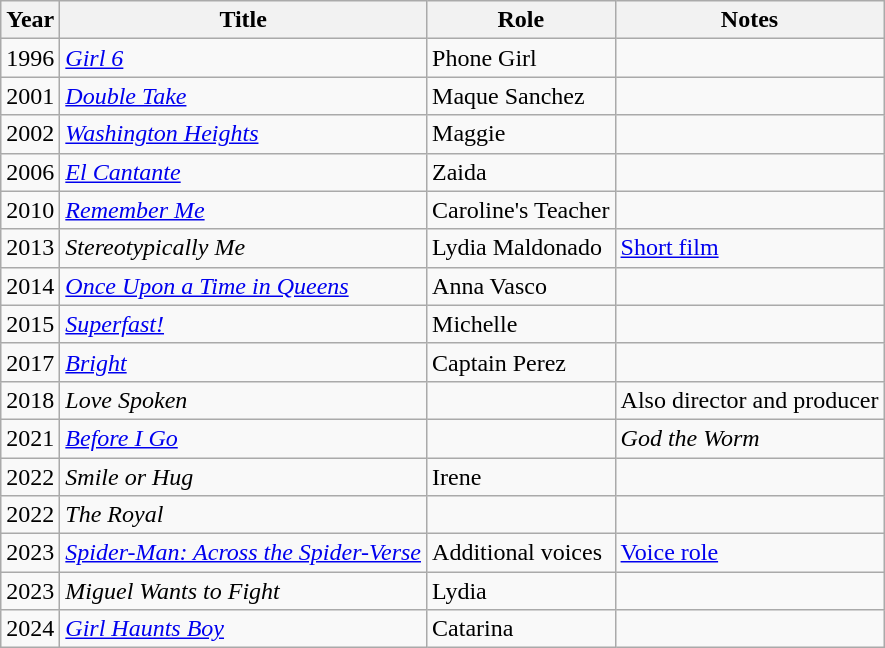<table class="wikitable sortable">
<tr>
<th>Year</th>
<th>Title</th>
<th>Role</th>
<th>Notes</th>
</tr>
<tr>
<td>1996</td>
<td><em><a href='#'>Girl 6</a></em></td>
<td>Phone Girl</td>
<td></td>
</tr>
<tr>
<td>2001</td>
<td><em><a href='#'>Double Take</a></em></td>
<td>Maque Sanchez</td>
<td></td>
</tr>
<tr>
<td>2002</td>
<td><em><a href='#'>Washington Heights</a></em></td>
<td>Maggie</td>
<td></td>
</tr>
<tr>
<td>2006</td>
<td><em><a href='#'>El Cantante</a></em></td>
<td>Zaida</td>
<td></td>
</tr>
<tr>
<td>2010</td>
<td><em><a href='#'>Remember Me</a></em></td>
<td>Caroline's Teacher</td>
<td></td>
</tr>
<tr>
<td>2013</td>
<td><em>Stereotypically Me</em></td>
<td>Lydia Maldonado</td>
<td><a href='#'>Short film</a></td>
</tr>
<tr>
<td>2014</td>
<td><em><a href='#'>Once Upon a Time in Queens</a></em></td>
<td>Anna Vasco</td>
<td></td>
</tr>
<tr>
<td>2015</td>
<td><em><a href='#'>Superfast!</a></em></td>
<td>Michelle</td>
<td></td>
</tr>
<tr>
<td>2017</td>
<td><em><a href='#'>Bright</a></em></td>
<td>Captain Perez</td>
<td></td>
</tr>
<tr>
<td>2018</td>
<td><em>Love Spoken</em></td>
<td></td>
<td>Also director and producer</td>
</tr>
<tr>
<td>2021</td>
<td><em><a href='#'>Before I Go</a></em></td>
<td></td>
<td> <em>God the Worm</em></td>
</tr>
<tr>
<td>2022</td>
<td><em>Smile or Hug</em></td>
<td>Irene</td>
<td></td>
</tr>
<tr>
<td>2022</td>
<td><em>The Royal</em></td>
<td></td>
<td></td>
</tr>
<tr>
<td>2023</td>
<td><em><a href='#'>Spider-Man: Across the Spider-Verse</a></em></td>
<td>Additional voices</td>
<td><a href='#'>Voice role</a></td>
</tr>
<tr>
<td>2023</td>
<td><em>Miguel Wants to Fight</em></td>
<td>Lydia</td>
<td></td>
</tr>
<tr>
<td>2024</td>
<td><em><a href='#'>Girl Haunts Boy</a></em></td>
<td>Catarina</td>
<td></td>
</tr>
</table>
